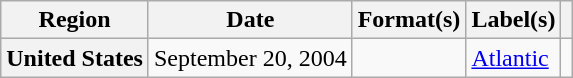<table class="wikitable plainrowheaders">
<tr>
<th scope="col">Region</th>
<th scope="col">Date</th>
<th scope="col">Format(s)</th>
<th scope="col">Label(s)</th>
<th scope="col"></th>
</tr>
<tr>
<th scope="row">United States</th>
<td>September 20, 2004</td>
<td></td>
<td><a href='#'>Atlantic</a></td>
<td></td>
</tr>
</table>
